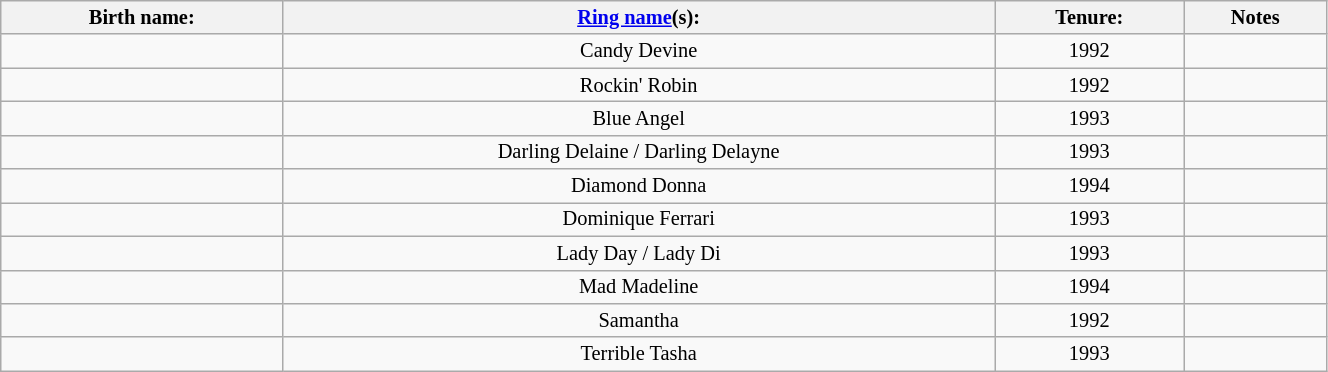<table class="sortable wikitable" style="font-size:85%; text-align:center; width:70%;">
<tr>
<th>Birth name:</th>
<th><a href='#'>Ring name</a>(s):</th>
<th>Tenure:</th>
<th>Notes</th>
</tr>
<tr>
<td></td>
<td>Candy Devine</td>
<td sort>1992</td>
<td></td>
</tr>
<tr>
<td></td>
<td>Rockin' Robin</td>
<td sort>1992</td>
<td></td>
</tr>
<tr>
<td></td>
<td>Blue Angel</td>
<td sort>1993</td>
<td></td>
</tr>
<tr>
<td></td>
<td>Darling Delaine / Darling Delayne</td>
<td sort>1993</td>
<td></td>
</tr>
<tr>
<td></td>
<td>Diamond Donna</td>
<td sort>1994</td>
<td></td>
</tr>
<tr>
<td></td>
<td>Dominique Ferrari</td>
<td sort>1993</td>
<td></td>
</tr>
<tr>
<td></td>
<td>Lady Day / Lady Di</td>
<td sort>1993</td>
<td></td>
</tr>
<tr>
<td></td>
<td>Mad Madeline</td>
<td sort>1994</td>
<td></td>
</tr>
<tr>
<td></td>
<td>Samantha</td>
<td sort>1992</td>
<td></td>
</tr>
<tr>
<td></td>
<td>Terrible Tasha</td>
<td sort>1993</td>
<td></td>
</tr>
</table>
